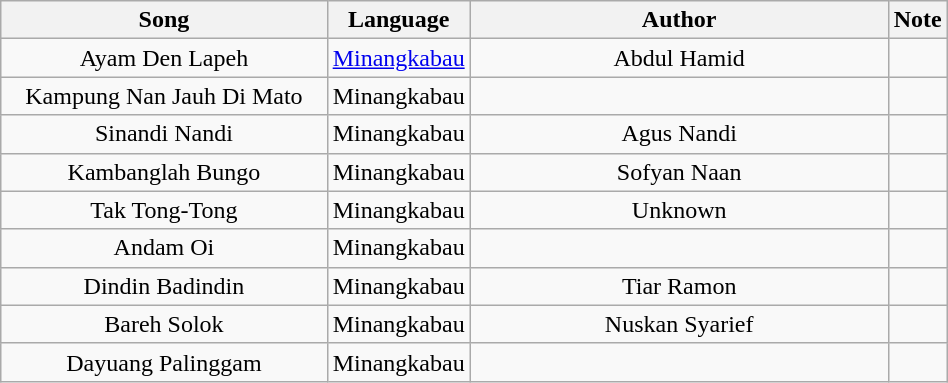<table class="wikitable" style="width:50%;text-align:center">
<tr>
<th style="width:35%">Song</th>
<th style="width:10%">Language</th>
<th style="width:45%">Author</th>
<th style="width:5%">Note</th>
</tr>
<tr>
<td>Ayam Den Lapeh</td>
<td><a href='#'>Minangkabau</a></td>
<td>Abdul Hamid</td>
<td></td>
</tr>
<tr>
<td>Kampung Nan Jauh Di Mato</td>
<td>Minangkabau</td>
<td></td>
<td></td>
</tr>
<tr>
<td>Sinandi Nandi</td>
<td>Minangkabau</td>
<td>Agus Nandi</td>
<td></td>
</tr>
<tr>
<td>Kambanglah Bungo</td>
<td>Minangkabau</td>
<td>Sofyan Naan</td>
<td></td>
</tr>
<tr>
<td>Tak Tong-Tong</td>
<td>Minangkabau</td>
<td>Unknown</td>
<td></td>
</tr>
<tr>
<td>Andam Oi</td>
<td>Minangkabau</td>
<td></td>
<td></td>
</tr>
<tr>
<td>Dindin Badindin</td>
<td>Minangkabau</td>
<td>Tiar Ramon</td>
<td></td>
</tr>
<tr>
<td>Bareh Solok</td>
<td>Minangkabau</td>
<td>Nuskan Syarief</td>
<td></td>
</tr>
<tr>
<td>Dayuang Palinggam</td>
<td>Minangkabau</td>
<td></td>
<td></td>
</tr>
</table>
